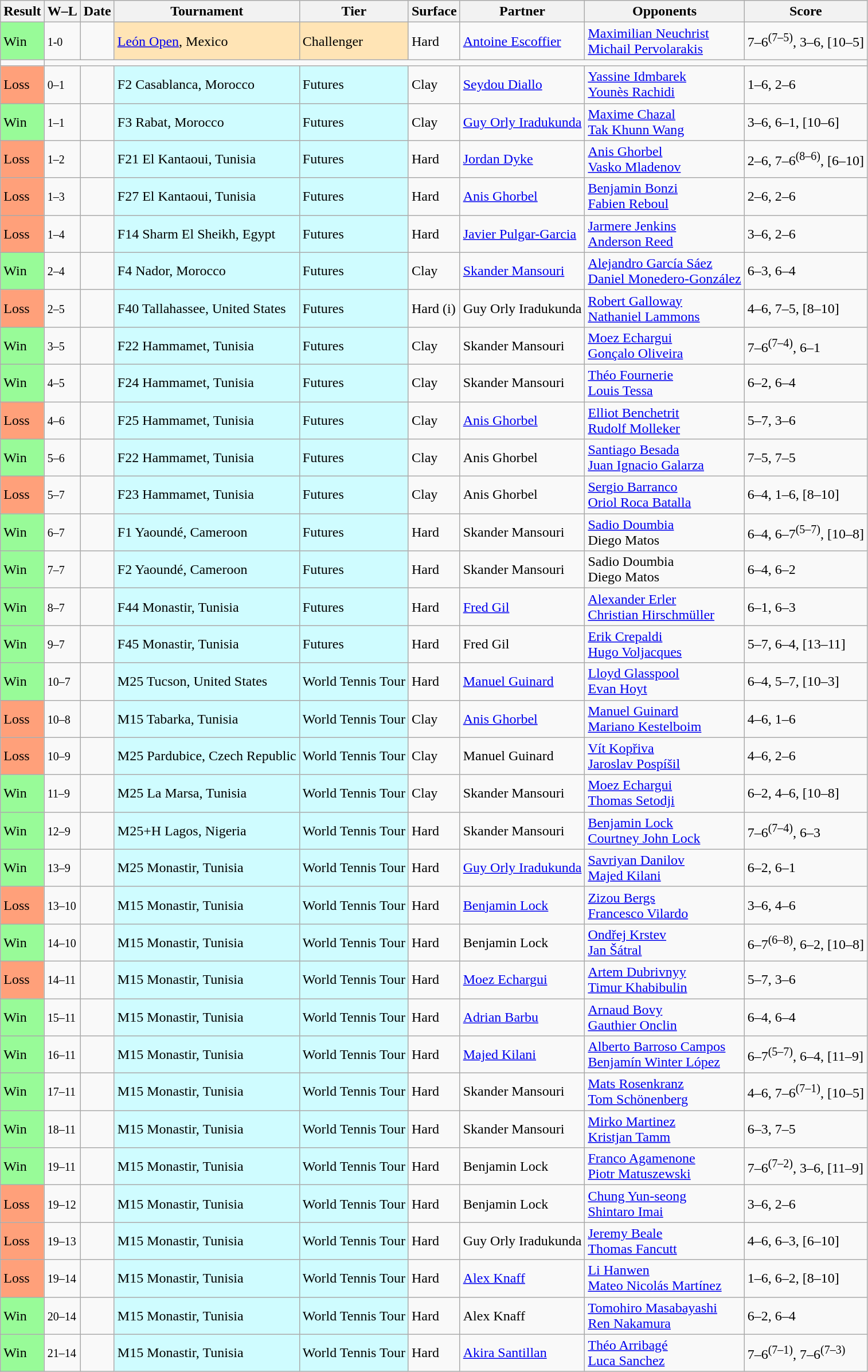<table class="sortable wikitable">
<tr>
<th>Result</th>
<th class="unsortable">W–L</th>
<th>Date</th>
<th>Tournament</th>
<th>Tier</th>
<th>Surface</th>
<th>Partner</th>
<th>Opponents</th>
<th class="unsortable">Score</th>
</tr>
<tr>
<td bgcolor=98FB98>Win</td>
<td><small>1-0</small></td>
<td></td>
<td style="background:moccasin;"><a href='#'>León Open</a>, Mexico</td>
<td style="background:moccasin;">Challenger</td>
<td>Hard</td>
<td> <a href='#'>Antoine Escoffier</a></td>
<td> <a href='#'>Maximilian Neuchrist</a> <br>  <a href='#'>Michail Pervolarakis</a></td>
<td>7–6<sup>(7–5)</sup>, 3–6, [10–5]</td>
</tr>
<tr>
<td></td>
</tr>
<tr>
<td bgcolor=FFA07A>Loss</td>
<td><small>0–1</small></td>
<td></td>
<td style="background:#cffcff;">F2 Casablanca, Morocco</td>
<td style="background:#cffcff;">Futures</td>
<td>Clay</td>
<td> <a href='#'>Seydou Diallo</a></td>
<td> <a href='#'>Yassine Idmbarek</a><br> <a href='#'>Younès Rachidi</a></td>
<td>1–6, 2–6</td>
</tr>
<tr>
<td bgcolor=98FB98>Win</td>
<td><small>1–1</small></td>
<td></td>
<td style="background:#cffcff;">F3 Rabat, Morocco</td>
<td style="background:#cffcff;">Futures</td>
<td>Clay</td>
<td> <a href='#'>Guy Orly Iradukunda</a></td>
<td> <a href='#'>Maxime Chazal</a><br> <a href='#'>Tak Khunn Wang</a></td>
<td>3–6, 6–1, [10–6]</td>
</tr>
<tr>
<td bgcolor=FFA07A>Loss</td>
<td><small>1–2</small></td>
<td></td>
<td style="background:#cffcff;">F21 El Kantaoui, Tunisia</td>
<td style="background:#cffcff;">Futures</td>
<td>Hard</td>
<td> <a href='#'>Jordan Dyke</a></td>
<td> <a href='#'>Anis Ghorbel</a><br> <a href='#'>Vasko Mladenov</a></td>
<td>2–6, 7–6<sup>(8–6)</sup>, [6–10]</td>
</tr>
<tr>
<td bgcolor=FFA07A>Loss</td>
<td><small>1–3</small></td>
<td></td>
<td style="background:#cffcff;">F27 El Kantaoui, Tunisia</td>
<td style="background:#cffcff;">Futures</td>
<td>Hard</td>
<td> <a href='#'>Anis Ghorbel</a></td>
<td> <a href='#'>Benjamin Bonzi</a><br> <a href='#'>Fabien Reboul</a></td>
<td>2–6, 2–6</td>
</tr>
<tr>
<td bgcolor=FFA07A>Loss</td>
<td><small>1–4</small></td>
<td></td>
<td style="background:#cffcff;">F14 Sharm El Sheikh, Egypt</td>
<td style="background:#cffcff;">Futures</td>
<td>Hard</td>
<td> <a href='#'>Javier Pulgar-Garcia</a></td>
<td> <a href='#'>Jarmere Jenkins</a><br> <a href='#'>Anderson Reed</a></td>
<td>3–6, 2–6</td>
</tr>
<tr>
<td bgcolor=98FB98>Win</td>
<td><small>2–4</small></td>
<td></td>
<td style="background:#cffcff;">F4 Nador, Morocco</td>
<td style="background:#cffcff;">Futures</td>
<td>Clay</td>
<td> <a href='#'>Skander Mansouri</a></td>
<td> <a href='#'>Alejandro García Sáez</a><br> <a href='#'>Daniel Monedero-González</a></td>
<td>6–3, 6–4</td>
</tr>
<tr>
<td bgcolor=FFA07A>Loss</td>
<td><small>2–5</small></td>
<td></td>
<td style="background:#cffcff;">F40 Tallahassee, United States</td>
<td style="background:#cffcff;">Futures</td>
<td>Hard (i)</td>
<td> Guy Orly Iradukunda</td>
<td> <a href='#'>Robert Galloway</a><br> <a href='#'>Nathaniel Lammons</a></td>
<td>4–6, 7–5, [8–10]</td>
</tr>
<tr>
<td bgcolor=98FB98>Win</td>
<td><small>3–5</small></td>
<td></td>
<td style="background:#cffcff;">F22 Hammamet, Tunisia</td>
<td style="background:#cffcff;">Futures</td>
<td>Clay</td>
<td> Skander Mansouri</td>
<td> <a href='#'>Moez Echargui</a><br> <a href='#'>Gonçalo Oliveira</a></td>
<td>7–6<sup>(7–4)</sup>, 6–1</td>
</tr>
<tr>
<td bgcolor=98FB98>Win</td>
<td><small>4–5</small></td>
<td></td>
<td style="background:#cffcff;">F24 Hammamet, Tunisia</td>
<td style="background:#cffcff;">Futures</td>
<td>Clay</td>
<td> Skander Mansouri</td>
<td> <a href='#'>Théo Fournerie</a><br> <a href='#'>Louis Tessa</a></td>
<td>6–2, 6–4</td>
</tr>
<tr>
<td bgcolor=FFA07A>Loss</td>
<td><small>4–6</small></td>
<td></td>
<td style="background:#cffcff;">F25 Hammamet, Tunisia</td>
<td style="background:#cffcff;">Futures</td>
<td>Clay</td>
<td> <a href='#'>Anis Ghorbel</a></td>
<td> <a href='#'>Elliot Benchetrit</a><br> <a href='#'>Rudolf Molleker</a></td>
<td>5–7, 3–6</td>
</tr>
<tr>
<td bgcolor=98FB98>Win</td>
<td><small>5–6</small></td>
<td></td>
<td style="background:#cffcff;">F22 Hammamet, Tunisia</td>
<td style="background:#cffcff;">Futures</td>
<td>Clay</td>
<td> Anis Ghorbel</td>
<td> <a href='#'>Santiago Besada</a><br> <a href='#'>Juan Ignacio Galarza</a></td>
<td>7–5, 7–5</td>
</tr>
<tr>
<td bgcolor=FFA07A>Loss</td>
<td><small>5–7</small></td>
<td></td>
<td style="background:#cffcff;">F23 Hammamet, Tunisia</td>
<td style="background:#cffcff;">Futures</td>
<td>Clay</td>
<td> Anis Ghorbel</td>
<td> <a href='#'>Sergio Barranco</a><br> <a href='#'>Oriol Roca Batalla</a></td>
<td>6–4, 1–6, [8–10]</td>
</tr>
<tr>
<td bgcolor=98FB98>Win</td>
<td><small>6–7</small></td>
<td></td>
<td style="background:#cffcff;">F1 Yaoundé, Cameroon</td>
<td style="background:#cffcff;">Futures</td>
<td>Hard</td>
<td> Skander Mansouri</td>
<td> <a href='#'>Sadio Doumbia</a><br> Diego Matos</td>
<td>6–4, 6–7<sup>(5–7)</sup>, [10–8]</td>
</tr>
<tr>
<td bgcolor=98FB98>Win</td>
<td><small>7–7</small></td>
<td></td>
<td style="background:#cffcff;">F2 Yaoundé, Cameroon</td>
<td style="background:#cffcff;">Futures</td>
<td>Hard</td>
<td> Skander Mansouri</td>
<td> Sadio Doumbia<br> Diego Matos</td>
<td>6–4, 6–2</td>
</tr>
<tr>
<td bgcolor=98FB98>Win</td>
<td><small>8–7</small></td>
<td></td>
<td style="background:#cffcff;">F44 Monastir, Tunisia</td>
<td style="background:#cffcff;">Futures</td>
<td>Hard</td>
<td> <a href='#'>Fred Gil</a></td>
<td> <a href='#'>Alexander Erler</a><br> <a href='#'>Christian Hirschmüller</a></td>
<td>6–1, 6–3</td>
</tr>
<tr>
<td bgcolor=98FB98>Win</td>
<td><small>9–7</small></td>
<td></td>
<td style="background:#cffcff;">F45 Monastir, Tunisia</td>
<td style="background:#cffcff;">Futures</td>
<td>Hard</td>
<td> Fred Gil</td>
<td> <a href='#'>Erik Crepaldi</a><br> <a href='#'>Hugo Voljacques</a></td>
<td>5–7, 6–4, [13–11]</td>
</tr>
<tr>
<td bgcolor=98FB98>Win</td>
<td><small>10–7</small></td>
<td></td>
<td style="background:#cffcff;">M25 Tucson, United States</td>
<td style="background:#cffcff;">World Tennis Tour</td>
<td>Hard</td>
<td> <a href='#'>Manuel Guinard</a></td>
<td> <a href='#'>Lloyd Glasspool</a><br> <a href='#'>Evan Hoyt</a></td>
<td>6–4, 5–7, [10–3]</td>
</tr>
<tr>
<td bgcolor=FFA07A>Loss</td>
<td><small>10–8</small></td>
<td></td>
<td style="background:#cffcff;">M15 Tabarka, Tunisia</td>
<td style="background:#cffcff;">World Tennis Tour</td>
<td>Clay</td>
<td> <a href='#'>Anis Ghorbel</a></td>
<td> <a href='#'>Manuel Guinard</a><br> <a href='#'>Mariano Kestelboim</a></td>
<td>4–6, 1–6</td>
</tr>
<tr>
<td bgcolor=FFA07A>Loss</td>
<td><small>10–9</small></td>
<td></td>
<td style="background:#cffcff;">M25 Pardubice, Czech Republic</td>
<td style="background:#cffcff;">World Tennis Tour</td>
<td>Clay</td>
<td> Manuel Guinard</td>
<td> <a href='#'>Vít Kopřiva</a><br> <a href='#'>Jaroslav Pospíšil</a></td>
<td>4–6, 2–6</td>
</tr>
<tr>
<td bgcolor=98FB98>Win</td>
<td><small>11–9</small></td>
<td></td>
<td style="background:#cffcff;">M25 La Marsa, Tunisia</td>
<td style="background:#cffcff;">World Tennis Tour</td>
<td>Clay</td>
<td> Skander Mansouri</td>
<td> <a href='#'>Moez Echargui</a><br> <a href='#'>Thomas Setodji</a></td>
<td>6–2, 4–6, [10–8]</td>
</tr>
<tr>
<td bgcolor=98FB98>Win</td>
<td><small>12–9</small></td>
<td></td>
<td style="background:#cffcff;">M25+H Lagos, Nigeria</td>
<td style="background:#cffcff;">World Tennis Tour</td>
<td>Hard</td>
<td> Skander Mansouri</td>
<td> <a href='#'>Benjamin Lock</a><br> <a href='#'>Courtney John Lock</a></td>
<td>7–6<sup>(7–4)</sup>, 6–3</td>
</tr>
<tr>
<td bgcolor=98FB98>Win</td>
<td><small>13–9</small></td>
<td></td>
<td style="background:#cffcff;">M25 Monastir, Tunisia</td>
<td style="background:#cffcff;">World Tennis Tour</td>
<td>Hard</td>
<td> <a href='#'>Guy Orly Iradukunda</a></td>
<td> <a href='#'>Savriyan Danilov</a><br> <a href='#'>Majed Kilani</a></td>
<td>6–2, 6–1</td>
</tr>
<tr>
<td bgcolor=FFA07A>Loss</td>
<td><small>13–10</small></td>
<td></td>
<td style="background:#cffcff;">M15 Monastir, Tunisia</td>
<td style="background:#cffcff;">World Tennis Tour</td>
<td>Hard</td>
<td> <a href='#'>Benjamin Lock</a></td>
<td> <a href='#'>Zizou Bergs</a><br> <a href='#'>Francesco Vilardo</a></td>
<td>3–6, 4–6</td>
</tr>
<tr>
<td bgcolor=98FB98>Win</td>
<td><small>14–10</small></td>
<td></td>
<td style="background:#cffcff;">M15 Monastir, Tunisia</td>
<td style="background:#cffcff;">World Tennis Tour</td>
<td>Hard</td>
<td> Benjamin Lock</td>
<td> <a href='#'>Ondřej Krstev</a><br> <a href='#'>Jan Šátral</a></td>
<td>6–7<sup>(6–8)</sup>, 6–2, [10–8]</td>
</tr>
<tr>
<td bgcolor=FFA07A>Loss</td>
<td><small>14–11</small></td>
<td></td>
<td style="background:#cffcff;">M15 Monastir, Tunisia</td>
<td style="background:#cffcff;">World Tennis Tour</td>
<td>Hard</td>
<td> <a href='#'>Moez Echargui</a></td>
<td> <a href='#'>Artem Dubrivnyy</a><br> <a href='#'>Timur Khabibulin</a></td>
<td>5–7, 3–6</td>
</tr>
<tr>
<td bgcolor=98FB98>Win</td>
<td><small>15–11</small></td>
<td></td>
<td style="background:#cffcff;">M15 Monastir, Tunisia</td>
<td style="background:#cffcff;">World Tennis Tour</td>
<td>Hard</td>
<td> <a href='#'>Adrian Barbu</a></td>
<td> <a href='#'>Arnaud Bovy</a><br> <a href='#'>Gauthier Onclin</a></td>
<td>6–4, 6–4</td>
</tr>
<tr>
<td bgcolor=98FB98>Win</td>
<td><small>16–11</small></td>
<td></td>
<td style="background:#cffcff;">M15 Monastir, Tunisia</td>
<td style="background:#cffcff;">World Tennis Tour</td>
<td>Hard</td>
<td> <a href='#'>Majed Kilani</a></td>
<td> <a href='#'>Alberto Barroso Campos</a><br> <a href='#'>Benjamín Winter López</a></td>
<td>6–7<sup>(5–7)</sup>, 6–4, [11–9]</td>
</tr>
<tr>
<td bgcolor=98FB98>Win</td>
<td><small>17–11</small></td>
<td></td>
<td style="background:#cffcff;">M15 Monastir, Tunisia</td>
<td style="background:#cffcff;">World Tennis Tour</td>
<td>Hard</td>
<td> Skander Mansouri</td>
<td> <a href='#'>Mats Rosenkranz</a><br> <a href='#'>Tom Schönenberg</a></td>
<td>4–6, 7–6<sup>(7–1)</sup>, [10–5]</td>
</tr>
<tr>
<td bgcolor=98FB98>Win</td>
<td><small>18–11</small></td>
<td></td>
<td style="background:#cffcff;">M15 Monastir, Tunisia</td>
<td style="background:#cffcff;">World Tennis Tour</td>
<td>Hard</td>
<td> Skander Mansouri</td>
<td> <a href='#'>Mirko Martinez</a><br> <a href='#'>Kristjan Tamm</a></td>
<td>6–3, 7–5</td>
</tr>
<tr>
<td bgcolor=98FB98>Win</td>
<td><small>19–11</small></td>
<td></td>
<td style="background:#cffcff;">M15 Monastir, Tunisia</td>
<td style="background:#cffcff;">World Tennis Tour</td>
<td>Hard</td>
<td> Benjamin Lock</td>
<td> <a href='#'>Franco Agamenone</a><br> <a href='#'>Piotr Matuszewski</a></td>
<td>7–6<sup>(7–2)</sup>, 3–6, [11–9]</td>
</tr>
<tr>
<td bgcolor=FFA07A>Loss</td>
<td><small>19–12</small></td>
<td></td>
<td style="background:#cffcff;">M15 Monastir, Tunisia</td>
<td style="background:#cffcff;">World Tennis Tour</td>
<td>Hard</td>
<td> Benjamin Lock</td>
<td> <a href='#'>Chung Yun-seong</a><br> <a href='#'>Shintaro Imai</a></td>
<td>3–6, 2–6</td>
</tr>
<tr>
<td bgcolor=FFA07A>Loss</td>
<td><small>19–13</small></td>
<td></td>
<td style="background:#cffcff;">M15 Monastir, Tunisia</td>
<td style="background:#cffcff;">World Tennis Tour</td>
<td>Hard</td>
<td> Guy Orly Iradukunda</td>
<td> <a href='#'>Jeremy Beale</a><br> <a href='#'>Thomas Fancutt</a></td>
<td>4–6, 6–3, [6–10]</td>
</tr>
<tr>
<td bgcolor=FFA07A>Loss</td>
<td><small>19–14</small></td>
<td></td>
<td style="background:#cffcff;">M15 Monastir, Tunisia</td>
<td style="background:#cffcff;">World Tennis Tour</td>
<td>Hard</td>
<td> <a href='#'>Alex Knaff</a></td>
<td> <a href='#'>Li Hanwen</a><br> <a href='#'>Mateo Nicolás Martínez</a></td>
<td>1–6, 6–2, [8–10]</td>
</tr>
<tr>
<td bgcolor=98FB98>Win</td>
<td><small>20–14</small></td>
<td></td>
<td style="background:#cffcff;">M15 Monastir, Tunisia</td>
<td style="background:#cffcff;">World Tennis Tour</td>
<td>Hard</td>
<td> Alex Knaff</td>
<td> <a href='#'>Tomohiro Masabayashi</a><br> <a href='#'>Ren Nakamura</a></td>
<td>6–2, 6–4</td>
</tr>
<tr>
<td bgcolor=98FB98>Win</td>
<td><small>21–14</small></td>
<td></td>
<td style="background:#cffcff;">M15 Monastir, Tunisia</td>
<td style="background:#cffcff;">World Tennis Tour</td>
<td>Hard</td>
<td> <a href='#'>Akira Santillan</a></td>
<td> <a href='#'>Théo Arribagé</a><br> <a href='#'>Luca Sanchez</a></td>
<td>7–6<sup>(7–1)</sup>, 7–6<sup>(7–3)</sup></td>
</tr>
</table>
